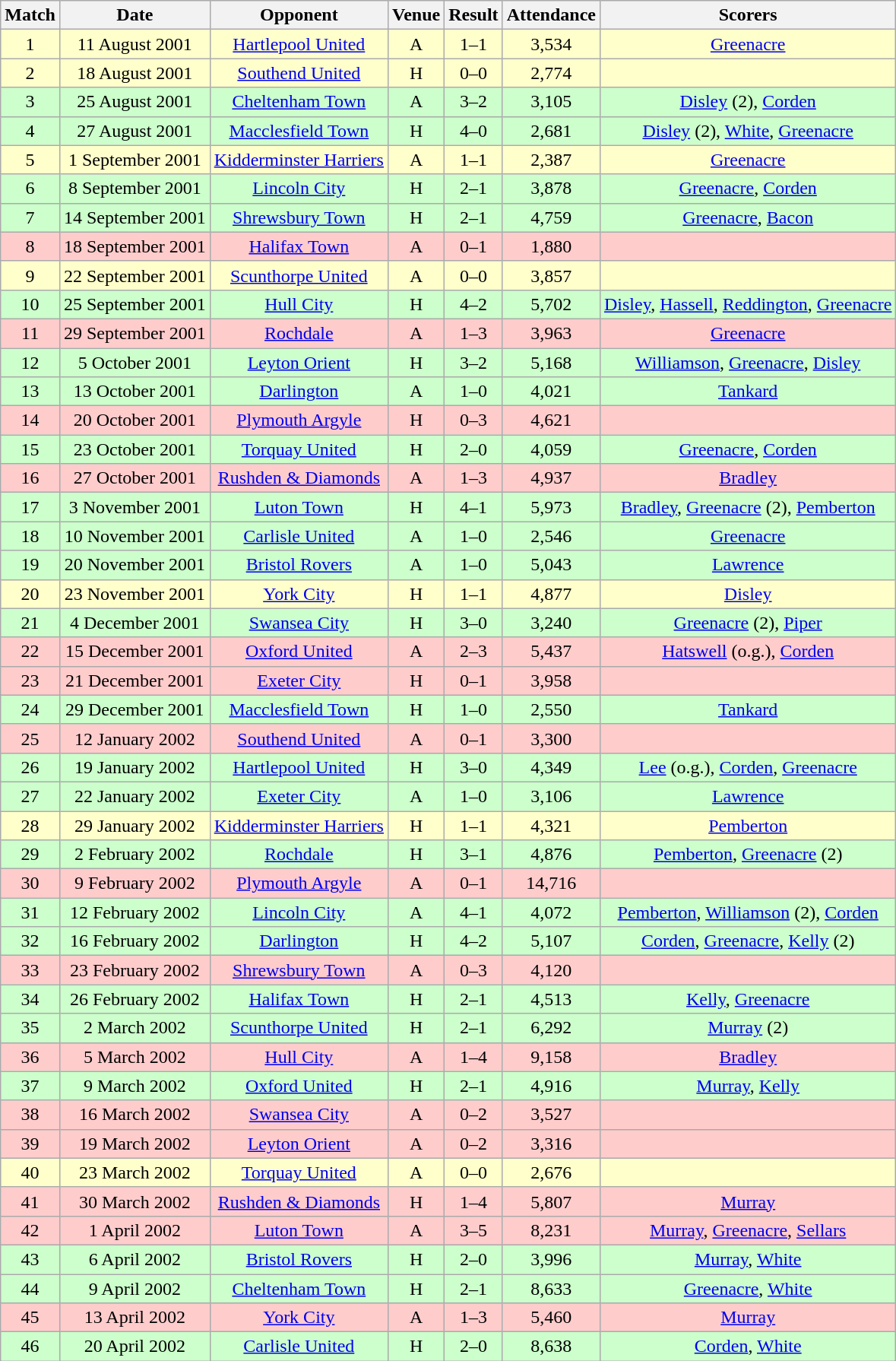<table class="wikitable " style="font-size:100%; text-align:center">
<tr>
<th>Match</th>
<th>Date</th>
<th>Opponent</th>
<th>Venue</th>
<th>Result</th>
<th>Attendance</th>
<th>Scorers</th>
</tr>
<tr style="background: #FFFFCC;">
<td>1</td>
<td>11 August 2001</td>
<td><a href='#'>Hartlepool United</a></td>
<td>A</td>
<td>1–1</td>
<td>3,534</td>
<td><a href='#'>Greenacre</a></td>
</tr>
<tr style="background: #FFFFCC;">
<td>2</td>
<td>18 August 2001</td>
<td><a href='#'>Southend United</a></td>
<td>H</td>
<td>0–0</td>
<td>2,774</td>
<td></td>
</tr>
<tr style="background: #CCFFCC;">
<td>3</td>
<td>25 August 2001</td>
<td><a href='#'>Cheltenham Town</a></td>
<td>A</td>
<td>3–2</td>
<td>3,105</td>
<td><a href='#'>Disley</a> (2), <a href='#'>Corden</a></td>
</tr>
<tr style="background: #CCFFCC;">
<td>4</td>
<td>27 August 2001</td>
<td><a href='#'>Macclesfield Town</a></td>
<td>H</td>
<td>4–0</td>
<td>2,681</td>
<td><a href='#'>Disley</a> (2), <a href='#'>White</a>, <a href='#'>Greenacre</a></td>
</tr>
<tr style="background: #FFFFCC;">
<td>5</td>
<td>1 September 2001</td>
<td><a href='#'>Kidderminster Harriers</a></td>
<td>A</td>
<td>1–1</td>
<td>2,387</td>
<td><a href='#'>Greenacre</a></td>
</tr>
<tr style="background: #CCFFCC;">
<td>6</td>
<td>8 September 2001</td>
<td><a href='#'>Lincoln City</a></td>
<td>H</td>
<td>2–1</td>
<td>3,878</td>
<td><a href='#'>Greenacre</a>, <a href='#'>Corden</a></td>
</tr>
<tr style="background: #CCFFCC;">
<td>7</td>
<td>14 September 2001</td>
<td><a href='#'>Shrewsbury Town</a></td>
<td>H</td>
<td>2–1</td>
<td>4,759</td>
<td><a href='#'>Greenacre</a>, <a href='#'>Bacon</a></td>
</tr>
<tr style="background: #FFCCCC;">
<td>8</td>
<td>18 September 2001</td>
<td><a href='#'>Halifax Town</a></td>
<td>A</td>
<td>0–1</td>
<td>1,880</td>
<td></td>
</tr>
<tr style="background: #FFFFCC;">
<td>9</td>
<td>22 September 2001</td>
<td><a href='#'>Scunthorpe United</a></td>
<td>A</td>
<td>0–0</td>
<td>3,857</td>
<td></td>
</tr>
<tr style="background: #CCFFCC;">
<td>10</td>
<td>25 September 2001</td>
<td><a href='#'>Hull City</a></td>
<td>H</td>
<td>4–2</td>
<td>5,702</td>
<td><a href='#'>Disley</a>, <a href='#'>Hassell</a>, <a href='#'>Reddington</a>, <a href='#'>Greenacre</a></td>
</tr>
<tr style="background: #FFCCCC;">
<td>11</td>
<td>29 September 2001</td>
<td><a href='#'>Rochdale</a></td>
<td>A</td>
<td>1–3</td>
<td>3,963</td>
<td><a href='#'>Greenacre</a></td>
</tr>
<tr style="background: #CCFFCC;">
<td>12</td>
<td>5 October 2001</td>
<td><a href='#'>Leyton Orient</a></td>
<td>H</td>
<td>3–2</td>
<td>5,168</td>
<td><a href='#'>Williamson</a>, <a href='#'>Greenacre</a>, <a href='#'>Disley</a></td>
</tr>
<tr style="background: #CCFFCC;">
<td>13</td>
<td>13 October 2001</td>
<td><a href='#'>Darlington</a></td>
<td>A</td>
<td>1–0</td>
<td>4,021</td>
<td><a href='#'>Tankard</a></td>
</tr>
<tr style="background: #FFCCCC;">
<td>14</td>
<td>20 October 2001</td>
<td><a href='#'>Plymouth Argyle</a></td>
<td>H</td>
<td>0–3</td>
<td>4,621</td>
<td></td>
</tr>
<tr style="background: #CCFFCC;">
<td>15</td>
<td>23 October 2001</td>
<td><a href='#'>Torquay United</a></td>
<td>H</td>
<td>2–0</td>
<td>4,059</td>
<td><a href='#'>Greenacre</a>, <a href='#'>Corden</a></td>
</tr>
<tr style="background: #FFCCCC;">
<td>16</td>
<td>27 October 2001</td>
<td><a href='#'>Rushden & Diamonds</a></td>
<td>A</td>
<td>1–3</td>
<td>4,937</td>
<td><a href='#'>Bradley</a></td>
</tr>
<tr style="background: #CCFFCC;">
<td>17</td>
<td>3 November 2001</td>
<td><a href='#'>Luton Town</a></td>
<td>H</td>
<td>4–1</td>
<td>5,973</td>
<td><a href='#'>Bradley</a>, <a href='#'>Greenacre</a> (2), <a href='#'>Pemberton</a></td>
</tr>
<tr style="background: #CCFFCC;">
<td>18</td>
<td>10 November 2001</td>
<td><a href='#'>Carlisle United</a></td>
<td>A</td>
<td>1–0</td>
<td>2,546</td>
<td><a href='#'>Greenacre</a></td>
</tr>
<tr style="background: #CCFFCC;">
<td>19</td>
<td>20 November 2001</td>
<td><a href='#'>Bristol Rovers</a></td>
<td>A</td>
<td>1–0</td>
<td>5,043</td>
<td><a href='#'>Lawrence</a></td>
</tr>
<tr style="background: #FFFFCC;">
<td>20</td>
<td>23 November 2001</td>
<td><a href='#'>York City</a></td>
<td>H</td>
<td>1–1</td>
<td>4,877</td>
<td><a href='#'>Disley</a></td>
</tr>
<tr style="background: #CCFFCC;">
<td>21</td>
<td>4 December 2001</td>
<td><a href='#'>Swansea City</a></td>
<td>H</td>
<td>3–0</td>
<td>3,240</td>
<td><a href='#'>Greenacre</a> (2), <a href='#'>Piper</a></td>
</tr>
<tr style="background: #FFCCCC;">
<td>22</td>
<td>15 December 2001</td>
<td><a href='#'>Oxford United</a></td>
<td>A</td>
<td>2–3</td>
<td>5,437</td>
<td><a href='#'>Hatswell</a> (o.g.), <a href='#'>Corden</a></td>
</tr>
<tr style="background: #FFCCCC;">
<td>23</td>
<td>21 December 2001</td>
<td><a href='#'>Exeter City</a></td>
<td>H</td>
<td>0–1</td>
<td>3,958</td>
<td></td>
</tr>
<tr style="background: #CCFFCC;">
<td>24</td>
<td>29 December 2001</td>
<td><a href='#'>Macclesfield Town</a></td>
<td>H</td>
<td>1–0</td>
<td>2,550</td>
<td><a href='#'>Tankard</a></td>
</tr>
<tr style="background: #FFCCCC;">
<td>25</td>
<td>12 January 2002</td>
<td><a href='#'>Southend United</a></td>
<td>A</td>
<td>0–1</td>
<td>3,300</td>
<td></td>
</tr>
<tr style="background: #CCFFCC;">
<td>26</td>
<td>19 January 2002</td>
<td><a href='#'>Hartlepool United</a></td>
<td>H</td>
<td>3–0</td>
<td>4,349</td>
<td><a href='#'>Lee</a> (o.g.), <a href='#'>Corden</a>, <a href='#'>Greenacre</a></td>
</tr>
<tr style="background: #CCFFCC;">
<td>27</td>
<td>22 January 2002</td>
<td><a href='#'>Exeter City</a></td>
<td>A</td>
<td>1–0</td>
<td>3,106</td>
<td><a href='#'>Lawrence</a></td>
</tr>
<tr style="background: #FFFFCC;">
<td>28</td>
<td>29 January 2002</td>
<td><a href='#'>Kidderminster Harriers</a></td>
<td>H</td>
<td>1–1</td>
<td>4,321</td>
<td><a href='#'>Pemberton</a></td>
</tr>
<tr style="background: #CCFFCC;">
<td>29</td>
<td>2 February 2002</td>
<td><a href='#'>Rochdale</a></td>
<td>H</td>
<td>3–1</td>
<td>4,876</td>
<td><a href='#'>Pemberton</a>, <a href='#'>Greenacre</a> (2)</td>
</tr>
<tr style="background: #FFCCCC;">
<td>30</td>
<td>9 February 2002</td>
<td><a href='#'>Plymouth Argyle</a></td>
<td>A</td>
<td>0–1</td>
<td>14,716</td>
<td></td>
</tr>
<tr style="background: #CCFFCC;">
<td>31</td>
<td>12 February 2002</td>
<td><a href='#'>Lincoln City</a></td>
<td>A</td>
<td>4–1</td>
<td>4,072</td>
<td><a href='#'>Pemberton</a>, <a href='#'>Williamson</a> (2), <a href='#'>Corden</a></td>
</tr>
<tr style="background: #CCFFCC;">
<td>32</td>
<td>16 February 2002</td>
<td><a href='#'>Darlington</a></td>
<td>H</td>
<td>4–2</td>
<td>5,107</td>
<td><a href='#'>Corden</a>, <a href='#'>Greenacre</a>, <a href='#'>Kelly</a> (2)</td>
</tr>
<tr style="background: #FFCCCC;">
<td>33</td>
<td>23 February 2002</td>
<td><a href='#'>Shrewsbury Town</a></td>
<td>A</td>
<td>0–3</td>
<td>4,120</td>
<td></td>
</tr>
<tr style="background: #CCFFCC;">
<td>34</td>
<td>26 February 2002</td>
<td><a href='#'>Halifax Town</a></td>
<td>H</td>
<td>2–1</td>
<td>4,513</td>
<td><a href='#'>Kelly</a>, <a href='#'>Greenacre</a></td>
</tr>
<tr style="background: #CCFFCC;">
<td>35</td>
<td>2 March 2002</td>
<td><a href='#'>Scunthorpe United</a></td>
<td>H</td>
<td>2–1</td>
<td>6,292</td>
<td><a href='#'>Murray</a> (2)</td>
</tr>
<tr style="background: #FFCCCC;">
<td>36</td>
<td>5 March 2002</td>
<td><a href='#'>Hull City</a></td>
<td>A</td>
<td>1–4</td>
<td>9,158</td>
<td><a href='#'>Bradley</a></td>
</tr>
<tr style="background: #CCFFCC;">
<td>37</td>
<td>9 March 2002</td>
<td><a href='#'>Oxford United</a></td>
<td>H</td>
<td>2–1</td>
<td>4,916</td>
<td><a href='#'>Murray</a>, <a href='#'>Kelly</a></td>
</tr>
<tr style="background: #FFCCCC;">
<td>38</td>
<td>16 March 2002</td>
<td><a href='#'>Swansea City</a></td>
<td>A</td>
<td>0–2</td>
<td>3,527</td>
<td></td>
</tr>
<tr style="background: #FFCCCC;">
<td>39</td>
<td>19 March 2002</td>
<td><a href='#'>Leyton Orient</a></td>
<td>A</td>
<td>0–2</td>
<td>3,316</td>
<td></td>
</tr>
<tr style="background: #FFFFCC;">
<td>40</td>
<td>23 March 2002</td>
<td><a href='#'>Torquay United</a></td>
<td>A</td>
<td>0–0</td>
<td>2,676</td>
<td></td>
</tr>
<tr style="background: #FFCCCC;">
<td>41</td>
<td>30 March 2002</td>
<td><a href='#'>Rushden & Diamonds</a></td>
<td>H</td>
<td>1–4</td>
<td>5,807</td>
<td><a href='#'>Murray</a></td>
</tr>
<tr style="background: #FFCCCC;">
<td>42</td>
<td>1 April 2002</td>
<td><a href='#'>Luton Town</a></td>
<td>A</td>
<td>3–5</td>
<td>8,231</td>
<td><a href='#'>Murray</a>, <a href='#'>Greenacre</a>, <a href='#'>Sellars</a></td>
</tr>
<tr style="background: #CCFFCC;">
<td>43</td>
<td>6 April 2002</td>
<td><a href='#'>Bristol Rovers</a></td>
<td>H</td>
<td>2–0</td>
<td>3,996</td>
<td><a href='#'>Murray</a>, <a href='#'>White</a></td>
</tr>
<tr style="background: #CCFFCC;">
<td>44</td>
<td>9 April 2002</td>
<td><a href='#'>Cheltenham Town</a></td>
<td>H</td>
<td>2–1</td>
<td>8,633</td>
<td><a href='#'>Greenacre</a>, <a href='#'>White</a></td>
</tr>
<tr style="background: #FFCCCC;">
<td>45</td>
<td>13 April 2002</td>
<td><a href='#'>York City</a></td>
<td>A</td>
<td>1–3</td>
<td>5,460</td>
<td><a href='#'>Murray</a></td>
</tr>
<tr style="background: #CCFFCC;">
<td>46</td>
<td>20 April 2002</td>
<td><a href='#'>Carlisle United</a></td>
<td>H</td>
<td>2–0</td>
<td>8,638</td>
<td><a href='#'>Corden</a>, <a href='#'>White</a></td>
</tr>
</table>
